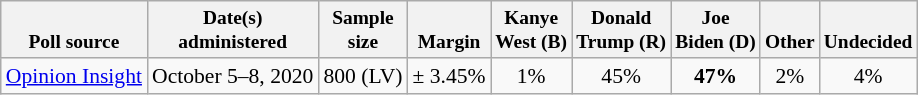<table class="wikitable sortable" style="font-size:90%;text-align:center;">
<tr valign=bottom style="font-size:90%;">
<th>Poll source</th>
<th data-sort-type="date">Date(s)<br>administered</th>
<th data-sort-type="number">Sample<br>size</th>
<th>Margin<br></th>
<th>Kanye<br>West (B)</th>
<th>Donald<br>Trump (R)</th>
<th>Joe<br>Biden (D)</th>
<th>Other</th>
<th>Undecided</th>
</tr>
<tr>
<td style="text-align:left;"><a href='#'>Opinion Insight</a></td>
<td data-sort-value="October 8, 2020">October 5–8, 2020</td>
<td>800 (LV)</td>
<td>± 3.45%</td>
<td>1%</td>
<td>45%</td>
<td><strong>47%</strong></td>
<td>2%</td>
<td>4%</td>
</tr>
</table>
